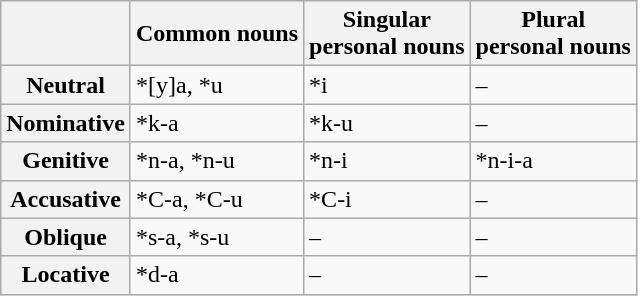<table class="wikitable" style="margin:auto:" align="center">
<tr>
<th></th>
<th c=01>Common nouns</th>
<th c=02>Singular<br>personal nouns</th>
<th c=03>Plural<br>personal nouns</th>
</tr>
<tr>
<th>Neutral</th>
<td c=01>*[y]a, *u</td>
<td c=02>*i</td>
<td c=03>–</td>
</tr>
<tr>
<th>Nominative</th>
<td c=01>*k-a</td>
<td c=02>*k-u</td>
<td c=03>–</td>
</tr>
<tr>
<th>Genitive</th>
<td c=01>*n-a, *n-u</td>
<td c=02>*n-i</td>
<td c=03>*n-i-a</td>
</tr>
<tr>
<th>Accusative</th>
<td c=01>*C-a, *C-u</td>
<td c=02>*C-i</td>
<td c=03>–</td>
</tr>
<tr>
<th>Oblique</th>
<td c=01>*s-a, *s-u</td>
<td c=02>–</td>
<td c=03>–</td>
</tr>
<tr>
<th>Locative</th>
<td c=01>*d-a</td>
<td c=02>–</td>
<td c=03>–</td>
</tr>
</table>
